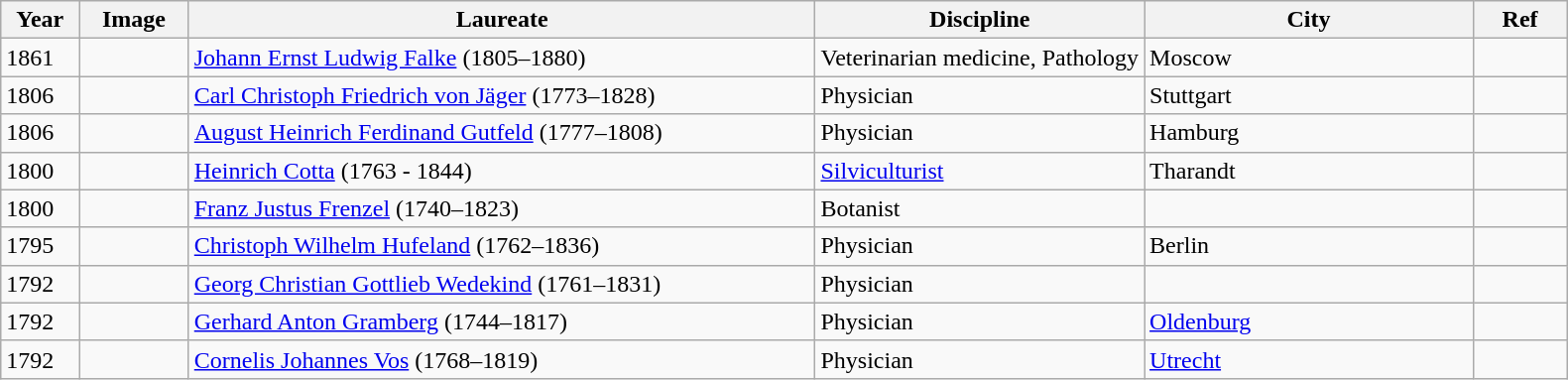<table class="wikitable">
<tr>
<th width=5%>Year</th>
<th width=7%>Image</th>
<th width=40%>Laureate</th>
<th width=21%>Discipline</th>
<th width=21%>City</th>
<th width=6%>Ref</th>
</tr>
<tr>
<td>1861</td>
<td></td>
<td><a href='#'>Johann Ernst Ludwig Falke</a> (1805–1880)</td>
<td>Veterinarian medicine, Pathology</td>
<td>Moscow</td>
<td></td>
</tr>
<tr>
<td>1806</td>
<td></td>
<td><a href='#'>Carl Christoph Friedrich von Jäger</a> (1773–1828)</td>
<td>Physician</td>
<td>Stuttgart</td>
<td></td>
</tr>
<tr>
<td>1806</td>
<td></td>
<td><a href='#'>August Heinrich Ferdinand Gutfeld</a> (1777–1808)</td>
<td>Physician</td>
<td>Hamburg</td>
<td></td>
</tr>
<tr>
<td>1800</td>
<td></td>
<td><a href='#'>Heinrich Cotta</a> (1763 - 1844)</td>
<td><a href='#'>Silviculturist</a></td>
<td>Tharandt</td>
<td></td>
</tr>
<tr>
<td>1800</td>
<td></td>
<td><a href='#'>Franz Justus Frenzel</a> (1740–1823)</td>
<td>Botanist</td>
<td></td>
<td></td>
</tr>
<tr>
<td>1795</td>
<td></td>
<td><a href='#'>Christoph Wilhelm Hufeland</a> (1762–1836)</td>
<td>Physician</td>
<td>Berlin</td>
<td></td>
</tr>
<tr>
<td>1792</td>
<td></td>
<td><a href='#'>Georg Christian Gottlieb Wedekind</a> (1761–1831)</td>
<td>Physician</td>
<td></td>
<td></td>
</tr>
<tr>
<td>1792</td>
<td></td>
<td><a href='#'>Gerhard Anton Gramberg</a> (1744–1817)</td>
<td>Physician</td>
<td><a href='#'>Oldenburg</a></td>
<td></td>
</tr>
<tr>
<td>1792</td>
<td></td>
<td><a href='#'>Cornelis Johannes Vos</a>  (1768–1819)</td>
<td>Physician</td>
<td><a href='#'>Utrecht</a></td>
<td></td>
</tr>
</table>
